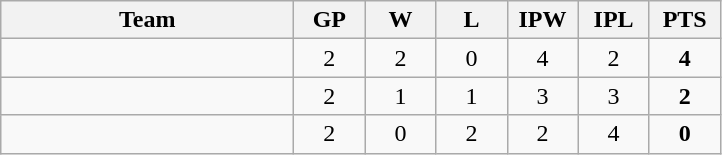<table class="wikitable" style="text-align: center">
<tr>
<th style="width: 188px">Team</th>
<th style="width: 40px">GP</th>
<th style="width: 40px">W</th>
<th style="width: 40px">L</th>
<th style="width: 40px">IPW</th>
<th style="width: 40px">IPL</th>
<th style="width: 40px">PTS</th>
</tr>
<tr>
<td style="text-align: left"></td>
<td>2</td>
<td>2</td>
<td>0</td>
<td>4</td>
<td>2</td>
<td><strong>4</strong></td>
</tr>
<tr>
<td style="text-align: left"></td>
<td>2</td>
<td>1</td>
<td>1</td>
<td>3</td>
<td>3</td>
<td><strong>2</strong></td>
</tr>
<tr>
<td style="text-align: left"></td>
<td>2</td>
<td>0</td>
<td>2</td>
<td>2</td>
<td>4</td>
<td><strong>0</strong></td>
</tr>
</table>
